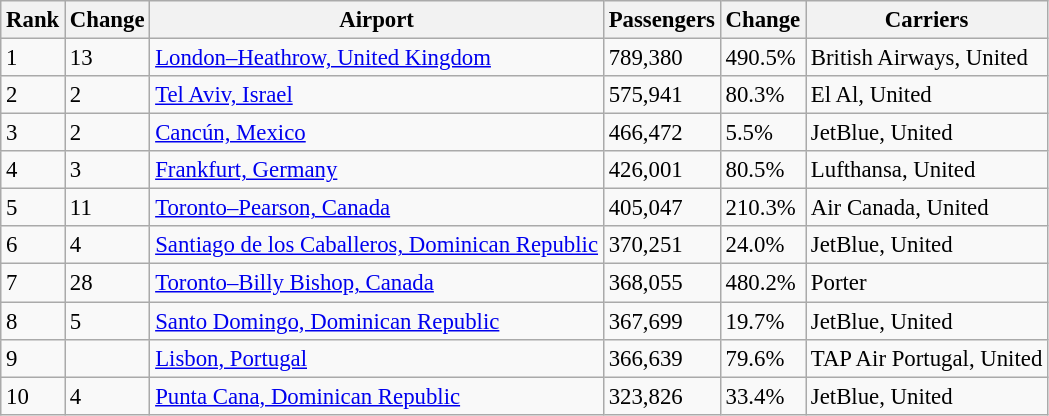<table class="wikitable sortable" style="font-size: 95%">
<tr>
<th>Rank</th>
<th>Change</th>
<th>Airport</th>
<th>Passengers</th>
<th>Change</th>
<th>Carriers</th>
</tr>
<tr>
<td>1</td>
<td>13</td>
<td> <a href='#'>London–Heathrow, United Kingdom</a></td>
<td>789,380</td>
<td>490.5%</td>
<td>British Airways, United</td>
</tr>
<tr>
<td>2</td>
<td>2</td>
<td> <a href='#'>Tel Aviv, Israel</a></td>
<td>575,941</td>
<td>80.3%</td>
<td>El Al, United</td>
</tr>
<tr>
<td>3</td>
<td>2</td>
<td> <a href='#'>Cancún, Mexico</a></td>
<td>466,472</td>
<td>5.5%</td>
<td>JetBlue, United</td>
</tr>
<tr>
<td>4</td>
<td>3</td>
<td> <a href='#'>Frankfurt, Germany</a></td>
<td>426,001</td>
<td>80.5%</td>
<td>Lufthansa, United</td>
</tr>
<tr>
<td>5</td>
<td>11</td>
<td> <a href='#'>Toronto–Pearson, Canada</a></td>
<td>405,047</td>
<td>210.3%</td>
<td>Air Canada, United</td>
</tr>
<tr>
<td>6</td>
<td>4</td>
<td> <a href='#'>Santiago de los Caballeros, Dominican Republic</a></td>
<td>370,251</td>
<td>24.0%</td>
<td>JetBlue, United</td>
</tr>
<tr>
<td>7</td>
<td>28</td>
<td> <a href='#'>Toronto–Billy Bishop, Canada</a></td>
<td>368,055</td>
<td>480.2%</td>
<td>Porter</td>
</tr>
<tr>
<td>8</td>
<td>5</td>
<td> <a href='#'>Santo Domingo, Dominican Republic</a></td>
<td>367,699</td>
<td>19.7%</td>
<td>JetBlue, United</td>
</tr>
<tr>
<td>9</td>
<td></td>
<td> <a href='#'>Lisbon, Portugal</a></td>
<td>366,639</td>
<td>79.6%</td>
<td>TAP Air Portugal, United</td>
</tr>
<tr>
<td>10</td>
<td>4</td>
<td> <a href='#'>Punta Cana, Dominican Republic</a></td>
<td>323,826</td>
<td>33.4%</td>
<td>JetBlue, United</td>
</tr>
</table>
